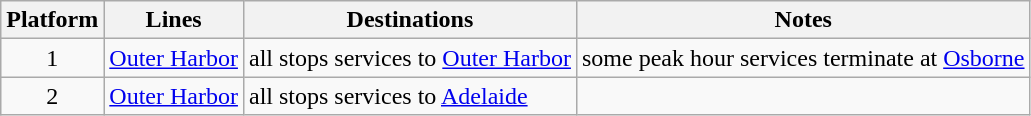<table class="wikitable" style="float: none; margin: 0.5em; ">
<tr>
<th>Platform</th>
<th>Lines</th>
<th>Destinations</th>
<th>Notes</th>
</tr>
<tr>
<td rowspan="1" style="text-align:center;">1</td>
<td style=background:#><a href='#'><span>Outer Harbor</span></a></td>
<td>all stops services to <a href='#'>Outer Harbor</a></td>
<td>some peak hour services terminate at <a href='#'>Osborne</a></td>
</tr>
<tr>
<td rowspan="1" style="text-align:center;">2</td>
<td style=background:#><a href='#'><span>Outer Harbor</span></a></td>
<td>all stops services to <a href='#'>Adelaide</a></td>
<td></td>
</tr>
</table>
